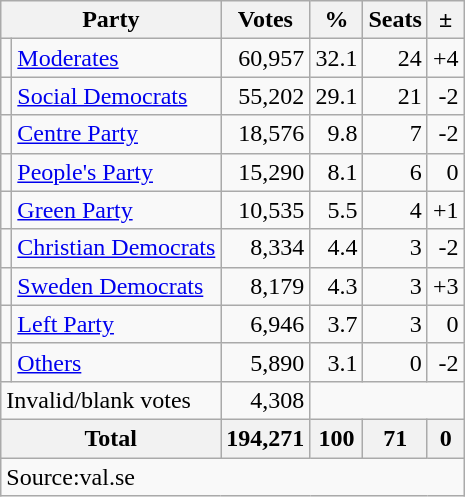<table class=wikitable style=text-align:right>
<tr>
<th colspan=2>Party</th>
<th>Votes</th>
<th>%</th>
<th>Seats</th>
<th>±</th>
</tr>
<tr>
<td bgcolor=></td>
<td align=left><a href='#'>Moderates</a></td>
<td>60,957</td>
<td>32.1</td>
<td>24</td>
<td>+4</td>
</tr>
<tr>
<td bgcolor=></td>
<td align=left><a href='#'>Social Democrats</a></td>
<td>55,202</td>
<td>29.1</td>
<td>21</td>
<td>-2</td>
</tr>
<tr>
<td bgcolor=></td>
<td align=left><a href='#'>Centre Party</a></td>
<td>18,576</td>
<td>9.8</td>
<td>7</td>
<td>-2</td>
</tr>
<tr>
<td bgcolor=></td>
<td align=left><a href='#'>People's Party</a></td>
<td>15,290</td>
<td>8.1</td>
<td>6</td>
<td>0</td>
</tr>
<tr>
<td bgcolor=></td>
<td align=left><a href='#'>Green Party</a></td>
<td>10,535</td>
<td>5.5</td>
<td>4</td>
<td>+1</td>
</tr>
<tr>
<td bgcolor=></td>
<td align=left><a href='#'>Christian Democrats</a></td>
<td>8,334</td>
<td>4.4</td>
<td>3</td>
<td>-2</td>
</tr>
<tr>
<td bgcolor=></td>
<td align=left><a href='#'>Sweden Democrats</a></td>
<td>8,179</td>
<td>4.3</td>
<td>3</td>
<td>+3</td>
</tr>
<tr>
<td bgcolor=></td>
<td align=left><a href='#'>Left Party</a></td>
<td>6,946</td>
<td>3.7</td>
<td>3</td>
<td>0</td>
</tr>
<tr>
<td></td>
<td align=left><a href='#'>Others</a></td>
<td>5,890</td>
<td>3.1</td>
<td>0</td>
<td>-2</td>
</tr>
<tr>
<td align=left colspan=2>Invalid/blank votes</td>
<td>4,308</td>
<td colspan=3></td>
</tr>
<tr>
<th align=left colspan=2>Total</th>
<th>194,271</th>
<th>100</th>
<th>71</th>
<th>0</th>
</tr>
<tr>
<td align=left colspan=6>Source:val.se </td>
</tr>
</table>
